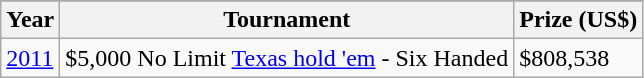<table class="wikitable">
<tr>
</tr>
<tr>
<th>Year</th>
<th>Tournament</th>
<th>Prize (US$)</th>
</tr>
<tr>
<td><a href='#'>2011</a></td>
<td>$5,000 No Limit <a href='#'>Texas hold 'em</a> - Six Handed</td>
<td>$808,538</td>
</tr>
</table>
